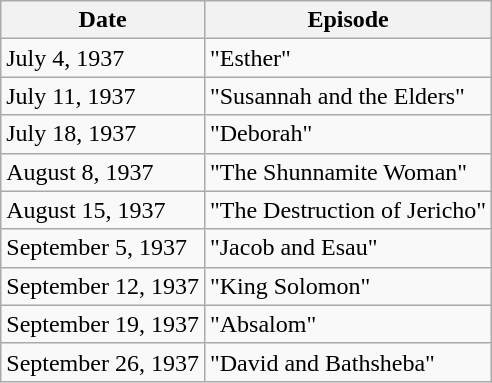<table class="wikitable">
<tr>
<th>Date</th>
<th>Episode</th>
</tr>
<tr>
<td>July 4, 1937</td>
<td>"Esther"</td>
</tr>
<tr>
<td>July 11, 1937</td>
<td>"Susannah and the Elders"</td>
</tr>
<tr>
<td>July 18, 1937</td>
<td>"Deborah"</td>
</tr>
<tr>
<td>August 8, 1937</td>
<td>"The Shunnamite Woman"</td>
</tr>
<tr>
<td>August 15, 1937</td>
<td>"The Destruction of Jericho"</td>
</tr>
<tr>
<td>September 5, 1937</td>
<td>"Jacob and Esau"</td>
</tr>
<tr>
<td>September 12, 1937</td>
<td>"King Solomon"</td>
</tr>
<tr>
<td>September 19, 1937</td>
<td>"Absalom"</td>
</tr>
<tr>
<td>September 26, 1937</td>
<td>"David and Bathsheba"</td>
</tr>
</table>
